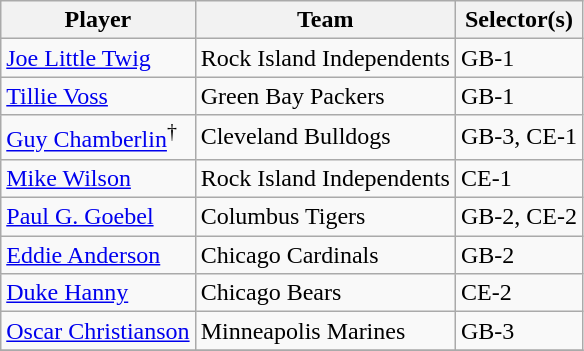<table class="wikitable" style="text-align:left;">
<tr>
<th>Player</th>
<th>Team</th>
<th>Selector(s)</th>
</tr>
<tr>
<td><a href='#'>Joe Little Twig</a></td>
<td>Rock Island Independents</td>
<td>GB-1</td>
</tr>
<tr>
<td><a href='#'>Tillie Voss</a></td>
<td>Green Bay Packers</td>
<td>GB-1</td>
</tr>
<tr>
<td><a href='#'>Guy Chamberlin</a><sup>†</sup></td>
<td>Cleveland Bulldogs</td>
<td>GB-3, CE-1</td>
</tr>
<tr>
<td><a href='#'>Mike Wilson</a></td>
<td>Rock Island Independents</td>
<td>CE-1</td>
</tr>
<tr>
<td><a href='#'>Paul G. Goebel</a></td>
<td>Columbus Tigers</td>
<td>GB-2, CE-2</td>
</tr>
<tr>
<td><a href='#'>Eddie Anderson</a></td>
<td>Chicago Cardinals</td>
<td>GB-2</td>
</tr>
<tr>
<td><a href='#'>Duke Hanny</a></td>
<td>Chicago Bears</td>
<td>CE-2</td>
</tr>
<tr>
<td><a href='#'>Oscar Christianson</a></td>
<td>Minneapolis Marines</td>
<td>GB-3</td>
</tr>
<tr>
</tr>
</table>
